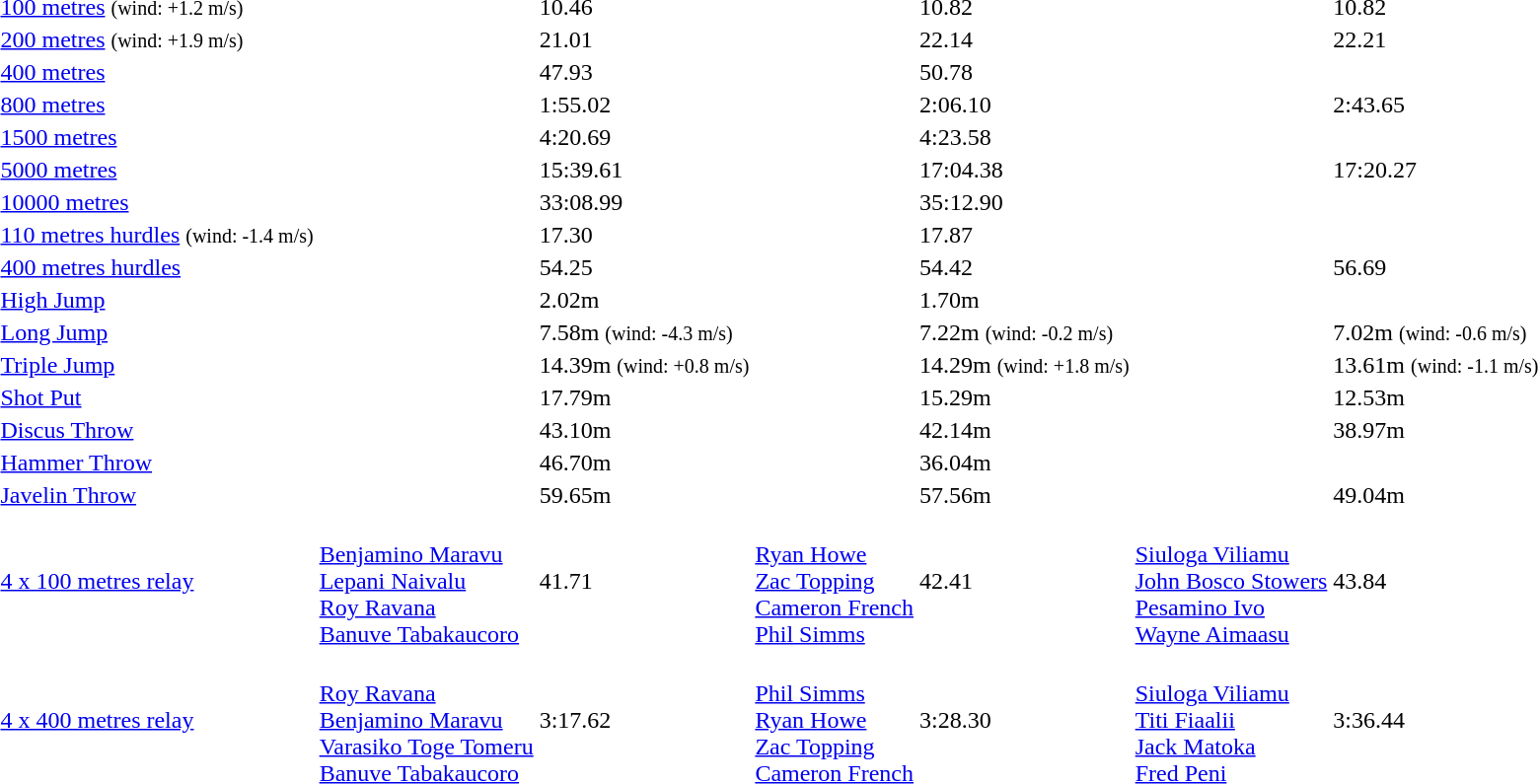<table>
<tr>
<td><a href='#'>100 metres</a> <small>(wind: +1.2 m/s)</small></td>
<td></td>
<td>10.46</td>
<td></td>
<td>10.82</td>
<td></td>
<td>10.82</td>
</tr>
<tr>
<td><a href='#'>200 metres</a> <small>(wind: +1.9 m/s)</small></td>
<td></td>
<td>21.01</td>
<td></td>
<td>22.14</td>
<td></td>
<td>22.21</td>
</tr>
<tr>
<td><a href='#'>400 metres</a></td>
<td></td>
<td>47.93</td>
<td></td>
<td>50.78</td>
<td></td>
<td></td>
</tr>
<tr>
<td><a href='#'>800 metres</a></td>
<td></td>
<td>1:55.02</td>
<td></td>
<td>2:06.10</td>
<td></td>
<td>2:43.65</td>
</tr>
<tr>
<td><a href='#'>1500 metres</a></td>
<td></td>
<td>4:20.69</td>
<td></td>
<td>4:23.58</td>
<td></td>
<td></td>
</tr>
<tr>
<td><a href='#'>5000 metres</a></td>
<td></td>
<td>15:39.61</td>
<td></td>
<td>17:04.38</td>
<td></td>
<td>17:20.27</td>
</tr>
<tr>
<td><a href='#'>10000 metres</a></td>
<td></td>
<td>33:08.99</td>
<td></td>
<td>35:12.90</td>
<td></td>
<td></td>
</tr>
<tr>
<td><a href='#'>110 metres hurdles</a> <small>(wind: -1.4 m/s)</small></td>
<td></td>
<td>17.30</td>
<td></td>
<td>17.87</td>
<td></td>
<td></td>
</tr>
<tr>
<td><a href='#'>400 metres hurdles</a></td>
<td></td>
<td>54.25</td>
<td></td>
<td>54.42</td>
<td></td>
<td>56.69</td>
</tr>
<tr>
<td><a href='#'>High Jump</a></td>
<td></td>
<td>2.02m</td>
<td></td>
<td>1.70m</td>
<td></td>
<td></td>
</tr>
<tr>
<td><a href='#'>Long Jump</a></td>
<td></td>
<td>7.58m <small>(wind: -4.3 m/s)</small></td>
<td></td>
<td>7.22m <small>(wind: -0.2 m/s)</small></td>
<td></td>
<td>7.02m <small>(wind: -0.6 m/s)</small></td>
</tr>
<tr>
<td><a href='#'>Triple Jump</a></td>
<td></td>
<td>14.39m <small>(wind: +0.8 m/s)</small></td>
<td></td>
<td>14.29m <small>(wind: +1.8 m/s)</small></td>
<td></td>
<td>13.61m <small>(wind: -1.1 m/s)</small></td>
</tr>
<tr>
<td><a href='#'>Shot Put</a></td>
<td></td>
<td>17.79m</td>
<td></td>
<td>15.29m</td>
<td></td>
<td>12.53m</td>
</tr>
<tr>
<td><a href='#'>Discus Throw</a></td>
<td></td>
<td>43.10m</td>
<td></td>
<td>42.14m</td>
<td></td>
<td>38.97m</td>
</tr>
<tr>
<td><a href='#'>Hammer Throw</a></td>
<td></td>
<td>46.70m</td>
<td></td>
<td>36.04m</td>
<td></td>
<td></td>
</tr>
<tr>
<td><a href='#'>Javelin Throw</a></td>
<td></td>
<td>59.65m</td>
<td></td>
<td>57.56m</td>
<td></td>
<td>49.04m</td>
</tr>
<tr>
<td><a href='#'>4 x 100 metres relay</a></td>
<td> <br> <a href='#'>Benjamino Maravu</a> <br> <a href='#'>Lepani Naivalu</a> <br> <a href='#'>Roy Ravana</a> <br> <a href='#'>Banuve Tabakaucoro</a></td>
<td>41.71</td>
<td> <br> <a href='#'>Ryan Howe</a> <br> <a href='#'>Zac Topping</a> <br> <a href='#'>Cameron French</a> <br> <a href='#'>Phil Simms</a></td>
<td>42.41</td>
<td> <br> <a href='#'>Siuloga Viliamu</a> <br> <a href='#'>John Bosco Stowers</a> <br> <a href='#'>Pesamino Ivo</a> <br> <a href='#'>Wayne Aimaasu</a></td>
<td>43.84</td>
</tr>
<tr>
<td><a href='#'>4 x 400 metres relay</a></td>
<td> <br> <a href='#'>Roy Ravana</a> <br> <a href='#'>Benjamino Maravu</a> <br> <a href='#'>Varasiko Toge Tomeru</a> <br> <a href='#'>Banuve Tabakaucoro</a></td>
<td>3:17.62</td>
<td> <br> <a href='#'>Phil Simms</a> <br> <a href='#'>Ryan Howe</a> <br> <a href='#'>Zac Topping</a> <br> <a href='#'>Cameron French</a></td>
<td>3:28.30</td>
<td> <br> <a href='#'>Siuloga Viliamu</a> <br> <a href='#'>Titi Fiaalii</a> <br> <a href='#'>Jack Matoka</a> <br> <a href='#'>Fred Peni</a></td>
<td>3:36.44</td>
</tr>
</table>
